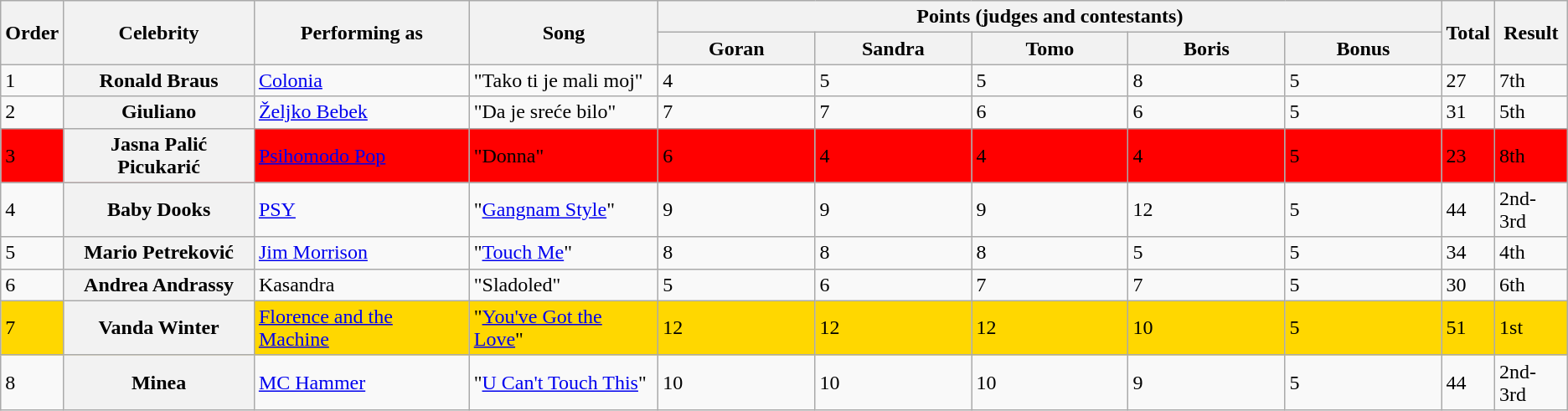<table class=wikitable>
<tr>
<th rowspan="2">Order</th>
<th rowspan="2">Celebrity</th>
<th rowspan="2">Performing as</th>
<th rowspan="2">Song</th>
<th colspan="5" style="width:50%;">Points (judges and contestants)</th>
<th rowspan="2">Total</th>
<th rowspan="2">Result</th>
</tr>
<tr>
<th style="width:10%;">Goran</th>
<th style="width:10%;">Sandra</th>
<th style="width:10%;">Tomo</th>
<th style="width:10%;">Boris</th>
<th style="width:10%;">Bonus</th>
</tr>
<tr>
<td>1</td>
<th scope="row">Ronald Braus</th>
<td><a href='#'>Colonia</a></td>
<td>"Tako ti je mali moj"</td>
<td>4</td>
<td>5</td>
<td>5</td>
<td>8</td>
<td>5</td>
<td>27</td>
<td>7th</td>
</tr>
<tr>
<td>2</td>
<th scope="row">Giuliano</th>
<td><a href='#'>Željko Bebek</a></td>
<td>"Da je sreće bilo"</td>
<td>7</td>
<td>7</td>
<td>6</td>
<td>6</td>
<td>5</td>
<td>31</td>
<td>5th</td>
</tr>
<tr bgcolor="red">
<td>3</td>
<th scope="row">Jasna Palić Picukarić</th>
<td><a href='#'>Psihomodo Pop</a></td>
<td>"Donna"</td>
<td>6</td>
<td>4</td>
<td>4</td>
<td>4</td>
<td>5</td>
<td>23</td>
<td>8th</td>
</tr>
<tr>
<td>4</td>
<th scope="row">Baby Dooks</th>
<td><a href='#'>PSY</a></td>
<td>"<a href='#'>Gangnam Style</a>"</td>
<td>9</td>
<td>9</td>
<td>9</td>
<td>12</td>
<td>5</td>
<td>44</td>
<td>2nd-3rd</td>
</tr>
<tr>
<td>5</td>
<th scope="row">Mario Petreković</th>
<td><a href='#'>Jim Morrison</a></td>
<td>"<a href='#'>Touch Me</a>"</td>
<td>8</td>
<td>8</td>
<td>8</td>
<td>5</td>
<td>5</td>
<td>34</td>
<td>4th</td>
</tr>
<tr>
<td>6</td>
<th scope="row">Andrea Andrassy</th>
<td>Kasandra</td>
<td>"Sladoled"</td>
<td>5</td>
<td>6</td>
<td>7</td>
<td>7</td>
<td>5</td>
<td>30</td>
<td>6th</td>
</tr>
<tr style="background:gold;">
<td>7</td>
<th scope="row">Vanda Winter</th>
<td><a href='#'>Florence and the Machine</a></td>
<td>"<a href='#'>You've Got the Love</a>"</td>
<td>12</td>
<td>12</td>
<td>12</td>
<td>10</td>
<td>5</td>
<td>51</td>
<td>1st</td>
</tr>
<tr>
<td>8</td>
<th scope="row">Minea</th>
<td><a href='#'>MC Hammer</a></td>
<td>"<a href='#'>U Can't Touch This</a>"</td>
<td>10</td>
<td>10</td>
<td>10</td>
<td>9</td>
<td>5</td>
<td>44</td>
<td>2nd-3rd</td>
</tr>
</table>
